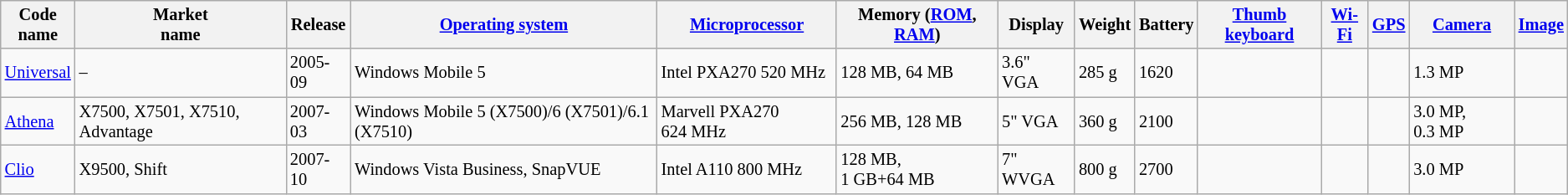<table class="wikitable sortable" style="font-size: 85%;">
<tr>
<th>Code<br>name</th>
<th>Market<br>name</th>
<th>Release</th>
<th><a href='#'>Operating system</a></th>
<th><a href='#'>Microprocessor</a></th>
<th>Memory (<a href='#'>ROM</a>, <a href='#'>RAM</a>)</th>
<th>Display</th>
<th>Weight</th>
<th>Battery</th>
<th><a href='#'>Thumb keyboard</a></th>
<th><a href='#'>Wi-Fi</a></th>
<th><a href='#'>GPS</a></th>
<th><a href='#'>Camera</a></th>
<th><a href='#'>Image</a></th>
</tr>
<tr>
<td><a href='#'>Universal</a></td>
<td>–</td>
<td>2005-09</td>
<td>Windows Mobile 5</td>
<td>Intel PXA270 520 MHz</td>
<td>128 MB, 64 MB</td>
<td>3.6" VGA</td>
<td>285 g</td>
<td>1620</td>
<td></td>
<td></td>
<td></td>
<td>1.3 MP</td>
<td></td>
</tr>
<tr>
<td><a href='#'>Athena</a></td>
<td>X7500, X7501, X7510, Advantage</td>
<td>2007-03</td>
<td>Windows Mobile 5 (X7500)/6 (X7501)/6.1 (X7510)</td>
<td>Marvell PXA270 624 MHz</td>
<td>256 MB, 128 MB</td>
<td>5" VGA</td>
<td>360 g</td>
<td>2100</td>
<td></td>
<td></td>
<td></td>
<td>3.0 MP, 0.3 MP</td>
<td></td>
</tr>
<tr>
<td><a href='#'>Clio</a></td>
<td>X9500, Shift</td>
<td>2007-10</td>
<td>Windows Vista Business, SnapVUE</td>
<td>Intel A110 800 MHz</td>
<td>128 MB, 1 GB+64 MB</td>
<td>7" WVGA</td>
<td>800 g</td>
<td>2700</td>
<td></td>
<td></td>
<td></td>
<td>3.0 MP</td>
<td></td>
</tr>
</table>
